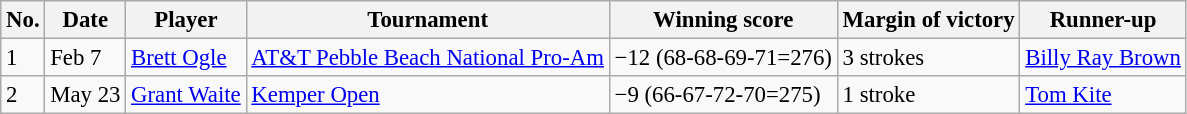<table class="wikitable" style="font-size:95%;">
<tr>
<th>No.</th>
<th>Date</th>
<th>Player</th>
<th>Tournament</th>
<th>Winning score</th>
<th>Margin of victory</th>
<th>Runner-up</th>
</tr>
<tr>
<td>1</td>
<td>Feb 7</td>
<td> <a href='#'>Brett Ogle</a></td>
<td><a href='#'>AT&T Pebble Beach National Pro-Am</a></td>
<td>−12 (68-68-69-71=276)</td>
<td>3 strokes</td>
<td> <a href='#'>Billy Ray Brown</a></td>
</tr>
<tr>
<td>2</td>
<td>May 23</td>
<td> <a href='#'>Grant Waite</a></td>
<td><a href='#'>Kemper Open</a></td>
<td>−9 (66-67-72-70=275)</td>
<td>1 stroke</td>
<td> <a href='#'>Tom Kite</a></td>
</tr>
</table>
